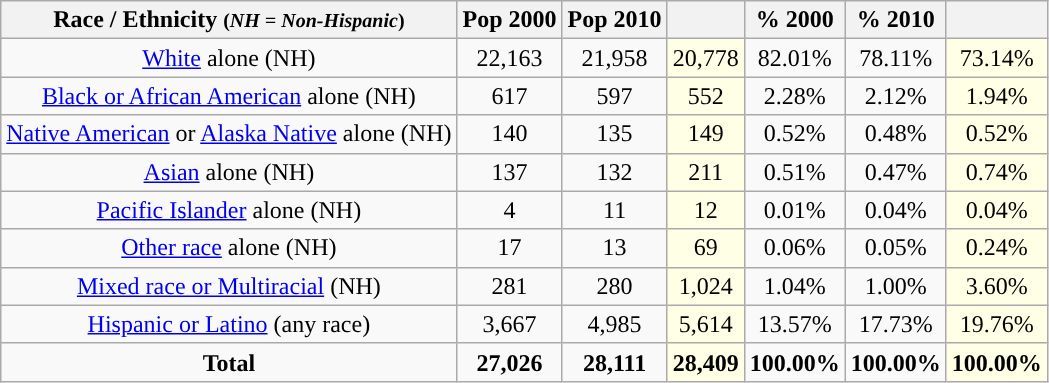<table class="wikitable" style="text-align:center;">
<tr>
<th>Race / Ethnicity <small>(<em>NH = Non-Hispanic</em>)</small></th>
<th>Pop 2000</th>
<th>Pop 2010</th>
<th></th>
<th>% 2000</th>
<th>% 2010</th>
<th></th>
</tr>
<tr>
<td><a href='#'>White</a> alone (NH)</td>
<td>22,163</td>
<td>21,958</td>
<td style='background: #ffffe6;'>20,778</td>
<td>82.01%</td>
<td>78.11%</td>
<td style='background: #ffffe6;'>73.14%</td>
</tr>
<tr>
<td><a href='#'>Black or African American</a> alone (NH)</td>
<td>617</td>
<td>597</td>
<td style='background: #ffffe6;'>552</td>
<td>2.28%</td>
<td>2.12%</td>
<td style='background: #ffffe6;'>1.94%</td>
</tr>
<tr>
<td><a href='#'>Native American</a> or <a href='#'>Alaska Native</a> alone (NH)</td>
<td>140</td>
<td>135</td>
<td style='background: #ffffe6;'>149</td>
<td>0.52%</td>
<td>0.48%</td>
<td style='background: #ffffe6;'>0.52%</td>
</tr>
<tr>
<td><a href='#'>Asian</a> alone (NH)</td>
<td>137</td>
<td>132</td>
<td style='background: #ffffe6;'>211</td>
<td>0.51%</td>
<td>0.47%</td>
<td style='background: #ffffe6;'>0.74%</td>
</tr>
<tr>
<td><a href='#'>Pacific Islander</a> alone (NH)</td>
<td>4</td>
<td>11</td>
<td style='background: #ffffe6;'>12</td>
<td>0.01%</td>
<td>0.04%</td>
<td style='background: #ffffe6;'>0.04%</td>
</tr>
<tr>
<td><a href='#'>Other race</a> alone (NH)</td>
<td>17</td>
<td>13</td>
<td style='background: #ffffe6;'>69</td>
<td>0.06%</td>
<td>0.05%</td>
<td style='background: #ffffe6;'>0.24%</td>
</tr>
<tr>
<td><a href='#'>Mixed race or Multiracial</a> (NH)</td>
<td>281</td>
<td>280</td>
<td style='background: #ffffe6;'>1,024</td>
<td>1.04%</td>
<td>1.00%</td>
<td style='background: #ffffe6;'>3.60%</td>
</tr>
<tr>
<td><a href='#'>Hispanic or Latino</a> (any race)</td>
<td>3,667</td>
<td>4,985</td>
<td style='background: #ffffe6;'>5,614</td>
<td>13.57%</td>
<td>17.73%</td>
<td style='background: #ffffe6;'>19.76%</td>
</tr>
<tr>
<td><strong>Total</strong></td>
<td><strong>27,026</strong></td>
<td><strong>28,111</strong></td>
<td style='background: #ffffe6;'><strong>28,409</strong></td>
<td><strong>100.00%</strong></td>
<td><strong>100.00%</strong></td>
<td style='background: #ffffe6;'><strong>100.00%</strong></td>
</tr>
</table>
